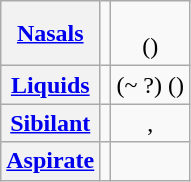<table class="wikitable" style="text-align: center;">
<tr>
<th><a href='#'>Nasals</a></th>
<td> <strong></strong></td>
<td> <strong></strong><br>() <strong></strong></td>
</tr>
<tr>
<th><a href='#'>Liquids</a></th>
<td> <strong></strong></td>
<td> (~  ?) <strong></strong> (<strong></strong>)</td>
</tr>
<tr>
<th><a href='#'>Sibilant</a></th>
<td> <strong></strong></td>
<td> <strong></strong>, <strong></strong></td>
</tr>
<tr>
<th><a href='#'>Aspirate</a></th>
<td> <strong></strong></td>
<td></td>
</tr>
</table>
